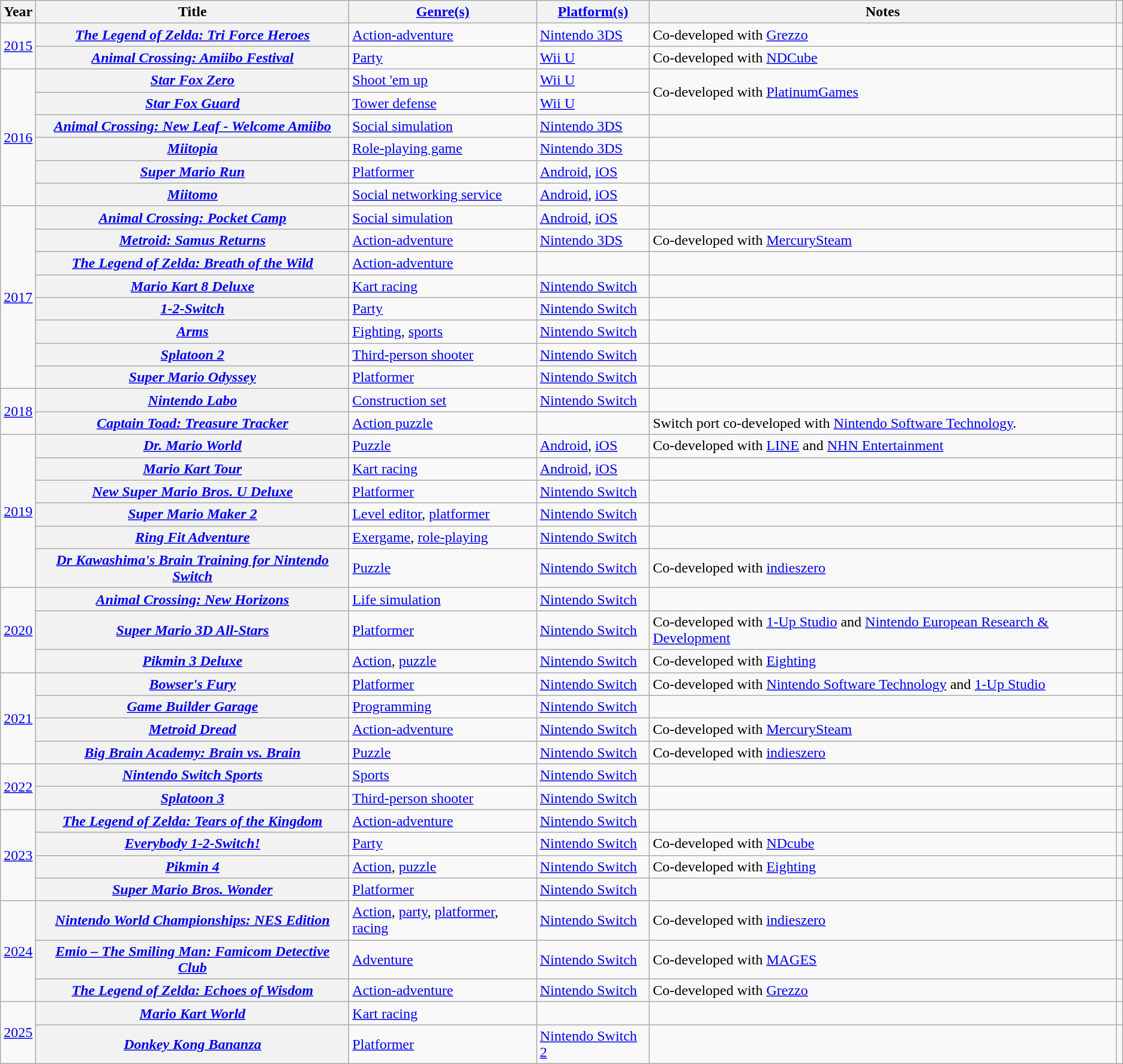<table class="wikitable sortable plainrowheaders">
<tr>
<th scope="col">Year</th>
<th scope="col">Title</th>
<th scope="col"><a href='#'>Genre(s)</a></th>
<th scope="col"><a href='#'>Platform(s)</a></th>
<th scope="col">Notes</th>
<th></th>
</tr>
<tr>
<td rowspan="2" style="text-align: center;"><a href='#'>2015</a></td>
<th scope="row"><em><a href='#'>The Legend of Zelda: Tri Force Heroes</a></em></th>
<td><a href='#'>Action-adventure</a></td>
<td><a href='#'>Nintendo 3DS</a></td>
<td>Co-developed with <a href='#'>Grezzo</a></td>
<td></td>
</tr>
<tr>
<th scope="row"><em><a href='#'>Animal Crossing: Amiibo Festival</a></em></th>
<td><a href='#'>Party</a></td>
<td scope="row" !><a href='#'>Wii U</a></td>
<td>Co-developed with <a href='#'>NDCube</a></td>
<td></td>
</tr>
<tr>
<td rowspan="6" style="text-align: center;"><a href='#'>2016</a></td>
<th scope="row"><em><a href='#'>Star Fox Zero</a></em></th>
<td><a href='#'>Shoot 'em up</a></td>
<td><a href='#'>Wii U</a></td>
<td rowspan="2">Co-developed with <a href='#'>PlatinumGames</a></td>
<td rowspan="2"></td>
</tr>
<tr>
<th scope="row"><em><a href='#'>Star Fox Guard</a></em></th>
<td><a href='#'>Tower defense</a></td>
<td><a href='#'>Wii U</a></td>
</tr>
<tr>
<th scope="row"><em><a href='#'>Animal Crossing: New Leaf - Welcome Amiibo</a></em></th>
<td><a href='#'>Social simulation</a></td>
<td><a href='#'>Nintendo 3DS</a></td>
<td></td>
<td></td>
</tr>
<tr>
<th scope="row"><em><a href='#'>Miitopia</a></em></th>
<td><a href='#'>Role-playing game</a></td>
<td><a href='#'>Nintendo 3DS</a></td>
<td></td>
<td></td>
</tr>
<tr>
<th scope="row"><em><a href='#'>Super Mario Run</a></em></th>
<td><a href='#'>Platformer</a></td>
<td><a href='#'>Android</a>, <a href='#'>iOS</a></td>
<td></td>
<td></td>
</tr>
<tr>
<th scope="row"><em><a href='#'>Miitomo</a></em></th>
<td><a href='#'>Social networking service</a></td>
<td><a href='#'>Android</a>, <a href='#'>iOS</a></td>
<td></td>
<td></td>
</tr>
<tr>
<td rowspan="8" style="text-align: center;"><a href='#'>2017</a></td>
<th scope="row"><em><a href='#'>Animal Crossing: Pocket Camp</a></em></th>
<td><a href='#'>Social simulation</a></td>
<td><a href='#'>Android</a>, <a href='#'>iOS</a></td>
<td></td>
<td></td>
</tr>
<tr>
<th scope="row"><em><a href='#'>Metroid: Samus Returns</a></em></th>
<td><a href='#'>Action-adventure</a></td>
<td><a href='#'>Nintendo 3DS</a></td>
<td>Co-developed with <a href='#'>MercurySteam</a></td>
<td></td>
</tr>
<tr>
<th scope="row"><em><a href='#'>The Legend of Zelda: Breath of the Wild</a></em></th>
<td><a href='#'>Action-adventure</a></td>
<td></td>
<td></td>
<td></td>
</tr>
<tr>
<th scope="row"><em><a href='#'>Mario Kart 8 Deluxe</a></em></th>
<td><a href='#'>Kart racing</a></td>
<td><a href='#'>Nintendo Switch</a></td>
<td></td>
<td></td>
</tr>
<tr>
<th scope="row"><em><a href='#'>1-2-Switch</a></em></th>
<td><a href='#'>Party</a></td>
<td><a href='#'>Nintendo Switch</a></td>
<td></td>
<td></td>
</tr>
<tr>
<th scope="row"><em><a href='#'>Arms</a></em></th>
<td><a href='#'>Fighting</a>, <a href='#'>sports</a></td>
<td><a href='#'>Nintendo Switch</a></td>
<td></td>
<td></td>
</tr>
<tr>
<th scope="row"><em><a href='#'>Splatoon 2</a></em></th>
<td><a href='#'>Third-person shooter</a></td>
<td><a href='#'>Nintendo Switch</a></td>
<td></td>
<td></td>
</tr>
<tr>
<th scope="row"><em><a href='#'>Super Mario Odyssey</a></em></th>
<td><a href='#'>Platformer</a></td>
<td><a href='#'>Nintendo Switch</a></td>
<td></td>
<td></td>
</tr>
<tr>
<td rowspan="2" style="text-align: center;"><a href='#'>2018</a></td>
<th scope="row"><em><a href='#'>Nintendo Labo</a></em></th>
<td><a href='#'>Construction set</a></td>
<td><a href='#'>Nintendo Switch</a></td>
<td></td>
<td></td>
</tr>
<tr>
<th scope="row"><em><a href='#'>Captain Toad: Treasure Tracker</a></em></th>
<td><a href='#'>Action puzzle</a></td>
<td></td>
<td>Switch port co-developed with <a href='#'>Nintendo Software Technology</a>.</td>
<td></td>
</tr>
<tr>
<td rowspan="6" style="text-align: center;"><a href='#'>2019</a></td>
<th scope="row"><em><a href='#'>Dr. Mario World</a></em></th>
<td><a href='#'>Puzzle</a></td>
<td><a href='#'>Android</a>, <a href='#'>iOS</a></td>
<td>Co-developed with <a href='#'>LINE</a> and <a href='#'>NHN Entertainment</a></td>
<td></td>
</tr>
<tr>
<th scope="row"><em><a href='#'>Mario Kart Tour</a></em></th>
<td><a href='#'>Kart racing</a></td>
<td><a href='#'>Android</a>, <a href='#'>iOS</a></td>
<td></td>
<td></td>
</tr>
<tr>
<th scope="row"><em><a href='#'>New Super Mario Bros. U Deluxe</a></em></th>
<td><a href='#'>Platformer</a></td>
<td><a href='#'>Nintendo Switch</a></td>
<td></td>
<td></td>
</tr>
<tr>
<th scope="row"><em><a href='#'>Super Mario Maker 2</a></em></th>
<td><a href='#'>Level editor</a>, <a href='#'>platformer</a></td>
<td><a href='#'>Nintendo Switch</a></td>
<td></td>
<td></td>
</tr>
<tr>
<th scope="row"><em><a href='#'>Ring Fit Adventure</a></em></th>
<td><a href='#'>Exergame</a>, <a href='#'>role-playing</a></td>
<td><a href='#'>Nintendo Switch</a></td>
<td></td>
<td></td>
</tr>
<tr>
<th scope="row"><em><a href='#'>Dr Kawashima's Brain Training for Nintendo Switch</a></em></th>
<td><a href='#'>Puzzle</a></td>
<td><a href='#'>Nintendo Switch</a></td>
<td>Co-developed with <a href='#'>indieszero</a></td>
<td></td>
</tr>
<tr>
<td rowspan="3" style="text-align: center;"><a href='#'>2020</a></td>
<th scope="row"><em><a href='#'>Animal Crossing: New Horizons</a></em></th>
<td><a href='#'>Life simulation</a></td>
<td><a href='#'>Nintendo Switch</a></td>
<td></td>
<td></td>
</tr>
<tr>
<th scope="row"><em><a href='#'>Super Mario 3D All-Stars</a></em></th>
<td><a href='#'>Platformer</a></td>
<td><a href='#'>Nintendo Switch</a></td>
<td>Co-developed with <a href='#'>1-Up Studio</a> and <a href='#'>Nintendo European Research & Development</a></td>
<td></td>
</tr>
<tr>
<th scope="row"><em><a href='#'>Pikmin 3 Deluxe</a></em></th>
<td><a href='#'>Action</a>, <a href='#'>puzzle</a></td>
<td><a href='#'>Nintendo Switch</a></td>
<td>Co-developed with <a href='#'>Eighting</a></td>
<td></td>
</tr>
<tr>
<td rowspan="4" style="text-align: center;"><a href='#'>2021</a></td>
<th scope="row"><em><a href='#'>Bowser's Fury</a></em></th>
<td><a href='#'>Platformer</a></td>
<td><a href='#'>Nintendo Switch</a></td>
<td>Co-developed with <a href='#'>Nintendo Software Technology</a> and <a href='#'>1-Up Studio</a></td>
<td></td>
</tr>
<tr>
<th scope="row"><em><a href='#'>Game Builder Garage</a></em></th>
<td><a href='#'>Programming</a></td>
<td><a href='#'>Nintendo Switch</a></td>
<td></td>
<td></td>
</tr>
<tr>
<th scope="row"><em><a href='#'>Metroid Dread</a></em></th>
<td><a href='#'>Action-adventure</a></td>
<td><a href='#'>Nintendo Switch</a></td>
<td>Co-developed with <a href='#'>MercurySteam</a></td>
<td></td>
</tr>
<tr>
<th scope="row"><em><a href='#'>Big Brain Academy: Brain vs. Brain</a></em></th>
<td><a href='#'>Puzzle</a></td>
<td><a href='#'>Nintendo Switch</a></td>
<td>Co-developed with <a href='#'>indieszero</a></td>
<td></td>
</tr>
<tr>
<td rowspan="2" style="text-align: center;"><a href='#'>2022</a></td>
<th scope="row"><em><a href='#'>Nintendo Switch Sports</a></em></th>
<td><a href='#'>Sports</a></td>
<td><a href='#'>Nintendo Switch</a></td>
<td></td>
<td></td>
</tr>
<tr>
<th scope="row"><em><a href='#'>Splatoon 3</a></em></th>
<td><a href='#'>Third-person shooter</a></td>
<td><a href='#'>Nintendo Switch</a></td>
<td></td>
<td></td>
</tr>
<tr>
<td rowspan="4" style="text-align: center;"><a href='#'>2023</a></td>
<th scope="row"><em><a href='#'>The Legend of Zelda: Tears of the Kingdom</a></em></th>
<td><a href='#'>Action-adventure</a></td>
<td><a href='#'>Nintendo Switch</a></td>
<td></td>
<td></td>
</tr>
<tr>
<th scope="row"><em><a href='#'>Everybody 1-2-Switch!</a></em></th>
<td><a href='#'>Party</a></td>
<td><a href='#'>Nintendo Switch</a></td>
<td>Co-developed with <a href='#'>NDcube</a></td>
<td></td>
</tr>
<tr>
<th scope="row"><em><a href='#'>Pikmin 4</a></em></th>
<td><a href='#'>Action</a>, <a href='#'>puzzle</a></td>
<td><a href='#'>Nintendo Switch</a></td>
<td>Co-developed with <a href='#'>Eighting</a></td>
<td></td>
</tr>
<tr>
<th scope="row"><em><a href='#'>Super Mario Bros. Wonder</a></em></th>
<td><a href='#'>Platformer</a></td>
<td><a href='#'>Nintendo Switch</a></td>
<td></td>
<td></td>
</tr>
<tr>
<td rowspan="3" style="text-align: center;"><a href='#'>2024</a></td>
<th scope="row"><em><a href='#'>Nintendo World Championships: NES Edition</a></em></th>
<td><a href='#'>Action</a>, <a href='#'>party</a>, <a href='#'>platformer</a>, <a href='#'>racing</a></td>
<td><a href='#'>Nintendo Switch</a></td>
<td>Co-developed with <a href='#'>indieszero</a></td>
<td></td>
</tr>
<tr>
<th scope="row"><em><a href='#'>Emio – The Smiling Man: Famicom Detective Club</a></em></th>
<td><a href='#'>Adventure</a></td>
<td><a href='#'>Nintendo Switch</a></td>
<td>Co-developed with <a href='#'>MAGES</a></td>
<td></td>
</tr>
<tr>
<th scope="row"><em><a href='#'>The Legend of Zelda: Echoes of Wisdom</a></em></th>
<td><a href='#'>Action-adventure</a></td>
<td><a href='#'>Nintendo Switch</a></td>
<td>Co-developed with <a href='#'>Grezzo</a></td>
<td></td>
</tr>
<tr>
<td rowspan="2" style="text-align: center;"><a href='#'>2025</a></td>
<th scope="row"><em><a href='#'>Mario Kart World</a></em></th>
<td><a href='#'>Kart racing</a></td>
<td></td>
<td></td>
<td></td>
</tr>
<tr>
<th scope="row"><em><a href='#'>Donkey Kong Bananza</a></em></th>
<td><a href='#'>Platformer</a></td>
<td><a href='#'>Nintendo Switch 2</a></td>
<td></td>
<td></td>
</tr>
</table>
